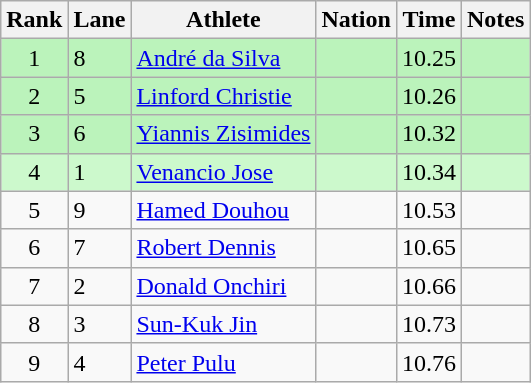<table class="wikitable sortable">
<tr>
<th>Rank</th>
<th>Lane</th>
<th>Athlete</th>
<th>Nation</th>
<th>Time</th>
<th>Notes</th>
</tr>
<tr style="background:#bbf3bb;">
<td align="center">1</td>
<td>8</td>
<td><a href='#'>André da Silva</a></td>
<td></td>
<td align="center">10.25</td>
<td align=center></td>
</tr>
<tr style="background:#bbf3bb;">
<td align="center">2</td>
<td>5</td>
<td><a href='#'>Linford Christie</a></td>
<td></td>
<td align="center">10.26</td>
<td align=center></td>
</tr>
<tr style="background:#bbf3bb;">
<td align="center">3</td>
<td>6</td>
<td><a href='#'>Yiannis Zisimides</a></td>
<td></td>
<td align="center">10.32</td>
<td align=center></td>
</tr>
<tr style="background:#ccf9cc;">
<td align="center">4</td>
<td>1</td>
<td><a href='#'>Venancio Jose</a></td>
<td></td>
<td align="center">10.34</td>
<td align=center></td>
</tr>
<tr>
<td align="center">5</td>
<td>9</td>
<td><a href='#'>Hamed Douhou</a></td>
<td></td>
<td align="center">10.53</td>
<td></td>
</tr>
<tr>
<td align="center">6</td>
<td>7</td>
<td><a href='#'>Robert Dennis</a></td>
<td></td>
<td align="center">10.65</td>
<td></td>
</tr>
<tr>
<td align="center">7</td>
<td>2</td>
<td><a href='#'>Donald Onchiri</a></td>
<td></td>
<td align="center">10.66</td>
<td></td>
</tr>
<tr>
<td align="center">8</td>
<td>3</td>
<td><a href='#'>Sun-Kuk Jin</a></td>
<td></td>
<td align="center">10.73</td>
<td></td>
</tr>
<tr>
<td align="center">9</td>
<td>4</td>
<td><a href='#'>Peter Pulu</a></td>
<td></td>
<td align="center">10.76</td>
<td></td>
</tr>
</table>
